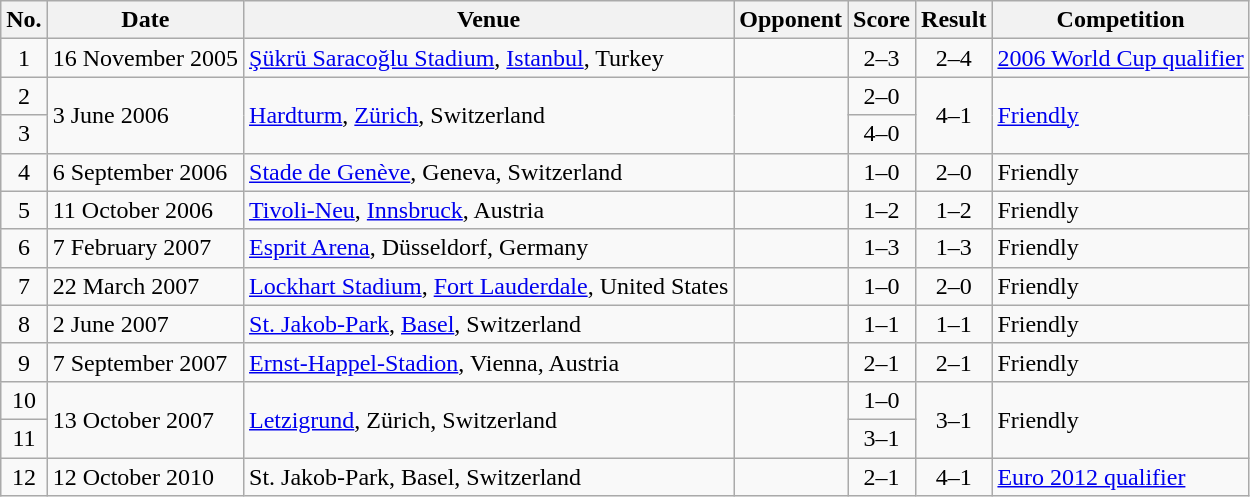<table class="wikitable sortable">
<tr>
<th scope="col">No.</th>
<th scope="col">Date</th>
<th scope="col">Venue</th>
<th scope="col">Opponent</th>
<th scope="col">Score</th>
<th scope="col">Result</th>
<th scope="col">Competition</th>
</tr>
<tr>
<td align="center">1</td>
<td>16 November 2005</td>
<td><a href='#'>Şükrü Saracoğlu Stadium</a>, <a href='#'>Istanbul</a>, Turkey</td>
<td></td>
<td align="center">2–3</td>
<td align="center">2–4</td>
<td><a href='#'>2006 World Cup qualifier</a></td>
</tr>
<tr>
<td align="center">2</td>
<td rowspan="2">3 June 2006</td>
<td rowspan="2"><a href='#'>Hardturm</a>, <a href='#'>Zürich</a>, Switzerland</td>
<td rowspan="2"></td>
<td align="center">2–0</td>
<td rowspan="2" style="text-align:center">4–1</td>
<td rowspan="2"><a href='#'>Friendly</a></td>
</tr>
<tr>
<td align="center">3</td>
<td align="center">4–0</td>
</tr>
<tr>
<td align="center">4</td>
<td>6 September 2006</td>
<td><a href='#'>Stade de Genève</a>, Geneva, Switzerland</td>
<td></td>
<td align="center">1–0</td>
<td align="center">2–0</td>
<td>Friendly</td>
</tr>
<tr>
<td align="center">5</td>
<td>11 October 2006</td>
<td><a href='#'>Tivoli-Neu</a>, <a href='#'>Innsbruck</a>, Austria</td>
<td></td>
<td align="center">1–2</td>
<td align="center">1–2</td>
<td>Friendly</td>
</tr>
<tr>
<td align="center">6</td>
<td>7 February 2007</td>
<td><a href='#'>Esprit Arena</a>, Düsseldorf, Germany</td>
<td></td>
<td align="center">1–3</td>
<td align="center">1–3</td>
<td>Friendly</td>
</tr>
<tr>
<td align="center">7</td>
<td>22 March 2007</td>
<td><a href='#'>Lockhart Stadium</a>, <a href='#'>Fort Lauderdale</a>, United States</td>
<td></td>
<td align="center">1–0</td>
<td align="center">2–0</td>
<td>Friendly</td>
</tr>
<tr>
<td align="center">8</td>
<td>2 June 2007</td>
<td><a href='#'>St. Jakob-Park</a>, <a href='#'>Basel</a>, Switzerland</td>
<td></td>
<td align="center">1–1</td>
<td align="center">1–1</td>
<td>Friendly</td>
</tr>
<tr>
<td align="center">9</td>
<td>7 September 2007</td>
<td><a href='#'>Ernst-Happel-Stadion</a>, Vienna, Austria</td>
<td></td>
<td align="center">2–1</td>
<td align="center">2–1</td>
<td>Friendly</td>
</tr>
<tr>
<td align="center">10</td>
<td rowspan="2">13 October 2007</td>
<td rowspan="2"><a href='#'>Letzigrund</a>, Zürich, Switzerland</td>
<td rowspan="2"></td>
<td align="center">1–0</td>
<td rowspan="2" style="text-align:center">3–1</td>
<td rowspan="2">Friendly</td>
</tr>
<tr>
<td align="center">11</td>
<td align="center">3–1</td>
</tr>
<tr>
<td align="center">12</td>
<td>12 October 2010</td>
<td>St. Jakob-Park, Basel, Switzerland</td>
<td></td>
<td align="center">2–1</td>
<td align="center">4–1</td>
<td><a href='#'>Euro 2012 qualifier</a></td>
</tr>
</table>
